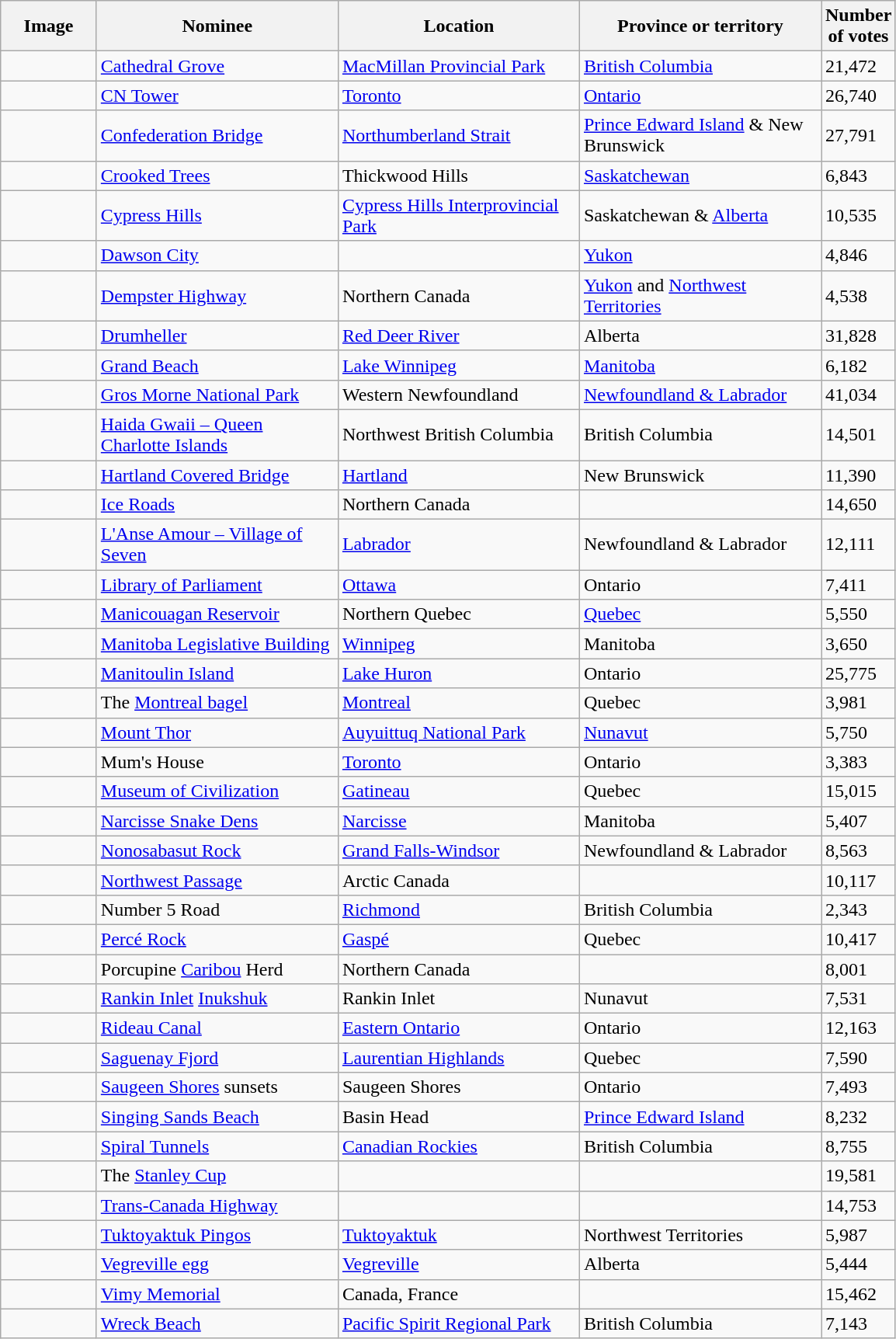<table class="wikitable sortable sticky-header" style=text-align:left;">
<tr>
<th width="75px" class="unsortable"><strong>Image</strong></th>
<th width="200px"><strong>Nominee</strong></th>
<th width="200px"><strong>Location</strong></th>
<th width="200px"><strong>Province or territory</strong></th>
<th width="50px"><strong>Number of votes</strong></th>
</tr>
<tr>
<td></td>
<td><a href='#'>Cathedral Grove</a></td>
<td><a href='#'>MacMillan Provincial Park</a></td>
<td><a href='#'>British Columbia</a></td>
<td>21,472</td>
</tr>
<tr>
<td></td>
<td><a href='#'>CN Tower</a></td>
<td><a href='#'>Toronto</a></td>
<td><a href='#'>Ontario</a></td>
<td>26,740</td>
</tr>
<tr>
<td></td>
<td><a href='#'>Confederation Bridge</a></td>
<td><a href='#'>Northumberland Strait</a></td>
<td><a href='#'>Prince Edward Island</a> & New Brunswick</td>
<td>27,791</td>
</tr>
<tr>
<td></td>
<td><a href='#'>Crooked Trees</a></td>
<td>Thickwood Hills</td>
<td><a href='#'>Saskatchewan</a></td>
<td>6,843</td>
</tr>
<tr>
<td></td>
<td><a href='#'>Cypress Hills</a></td>
<td><a href='#'>Cypress Hills Interprovincial Park</a></td>
<td>Saskatchewan & <a href='#'>Alberta</a></td>
<td>10,535</td>
</tr>
<tr>
<td></td>
<td><a href='#'>Dawson City</a></td>
<td></td>
<td><a href='#'>Yukon</a></td>
<td>4,846</td>
</tr>
<tr>
<td></td>
<td><a href='#'>Dempster Highway</a></td>
<td>Northern Canada</td>
<td><a href='#'>Yukon</a> and <a href='#'>Northwest Territories</a></td>
<td>4,538</td>
</tr>
<tr>
<td></td>
<td><a href='#'>Drumheller</a></td>
<td><a href='#'>Red Deer River</a></td>
<td>Alberta</td>
<td>31,828</td>
</tr>
<tr>
<td></td>
<td><a href='#'>Grand Beach</a></td>
<td><a href='#'>Lake Winnipeg</a></td>
<td><a href='#'>Manitoba</a></td>
<td>6,182</td>
</tr>
<tr>
<td></td>
<td><a href='#'>Gros Morne National Park</a></td>
<td>Western Newfoundland</td>
<td><a href='#'>Newfoundland & Labrador</a></td>
<td>41,034</td>
</tr>
<tr>
<td></td>
<td><a href='#'>Haida Gwaii – Queen Charlotte Islands</a></td>
<td>Northwest British Columbia</td>
<td>British Columbia</td>
<td>14,501</td>
</tr>
<tr>
<td></td>
<td><a href='#'>Hartland Covered Bridge</a></td>
<td><a href='#'>Hartland</a></td>
<td>New Brunswick</td>
<td>11,390</td>
</tr>
<tr>
<td></td>
<td><a href='#'>Ice Roads</a></td>
<td>Northern Canada</td>
<td></td>
<td>14,650</td>
</tr>
<tr>
<td></td>
<td><a href='#'>L'Anse Amour – Village of Seven</a></td>
<td><a href='#'>Labrador</a></td>
<td>Newfoundland & Labrador</td>
<td>12,111</td>
</tr>
<tr>
<td></td>
<td><a href='#'>Library of Parliament</a></td>
<td><a href='#'>Ottawa</a></td>
<td>Ontario</td>
<td>7,411</td>
</tr>
<tr>
<td></td>
<td><a href='#'>Manicouagan Reservoir</a></td>
<td>Northern Quebec</td>
<td><a href='#'>Quebec</a></td>
<td>5,550</td>
</tr>
<tr>
<td></td>
<td><a href='#'>Manitoba Legislative Building</a></td>
<td><a href='#'>Winnipeg</a></td>
<td>Manitoba</td>
<td>3,650</td>
</tr>
<tr>
<td></td>
<td><a href='#'>Manitoulin Island</a></td>
<td><a href='#'>Lake Huron</a></td>
<td>Ontario</td>
<td>25,775</td>
</tr>
<tr>
<td></td>
<td>The <a href='#'>Montreal bagel</a></td>
<td><a href='#'>Montreal</a></td>
<td>Quebec</td>
<td>3,981</td>
</tr>
<tr>
<td></td>
<td><a href='#'>Mount Thor</a></td>
<td><a href='#'>Auyuittuq National Park</a></td>
<td><a href='#'>Nunavut</a></td>
<td>5,750</td>
</tr>
<tr>
<td></td>
<td>Mum's House</td>
<td><a href='#'>Toronto</a></td>
<td>Ontario</td>
<td>3,383</td>
</tr>
<tr>
<td></td>
<td><a href='#'>Museum of Civilization</a></td>
<td><a href='#'>Gatineau</a></td>
<td>Quebec</td>
<td>15,015</td>
</tr>
<tr>
<td></td>
<td><a href='#'>Narcisse Snake Dens</a></td>
<td><a href='#'>Narcisse</a></td>
<td>Manitoba</td>
<td>5,407</td>
</tr>
<tr>
<td></td>
<td><a href='#'>Nonosabasut Rock</a></td>
<td><a href='#'>Grand Falls-Windsor</a></td>
<td>Newfoundland & Labrador</td>
<td>8,563</td>
</tr>
<tr>
<td></td>
<td><a href='#'>Northwest Passage</a></td>
<td>Arctic Canada</td>
<td></td>
<td>10,117</td>
</tr>
<tr>
<td></td>
<td>Number 5 Road</td>
<td><a href='#'>Richmond</a></td>
<td>British Columbia</td>
<td>2,343</td>
</tr>
<tr>
<td></td>
<td><a href='#'>Percé Rock</a></td>
<td><a href='#'>Gaspé</a></td>
<td>Quebec</td>
<td>10,417</td>
</tr>
<tr>
<td></td>
<td>Porcupine <a href='#'>Caribou</a> Herd</td>
<td>Northern Canada</td>
<td></td>
<td>8,001</td>
</tr>
<tr>
<td></td>
<td><a href='#'>Rankin Inlet</a> <a href='#'>Inukshuk</a></td>
<td>Rankin Inlet</td>
<td>Nunavut</td>
<td>7,531</td>
</tr>
<tr>
<td></td>
<td><a href='#'>Rideau Canal</a></td>
<td><a href='#'>Eastern Ontario</a></td>
<td>Ontario</td>
<td>12,163</td>
</tr>
<tr>
<td></td>
<td><a href='#'>Saguenay Fjord</a></td>
<td><a href='#'>Laurentian Highlands</a></td>
<td>Quebec</td>
<td>7,590</td>
</tr>
<tr>
<td></td>
<td><a href='#'>Saugeen Shores</a> sunsets</td>
<td>Saugeen Shores</td>
<td>Ontario</td>
<td>7,493</td>
</tr>
<tr>
<td></td>
<td><a href='#'>Singing Sands Beach</a></td>
<td>Basin Head</td>
<td><a href='#'>Prince Edward Island</a></td>
<td>8,232</td>
</tr>
<tr>
<td></td>
<td><a href='#'>Spiral Tunnels</a></td>
<td><a href='#'>Canadian Rockies</a></td>
<td>British Columbia</td>
<td>8,755</td>
</tr>
<tr>
<td></td>
<td>The <a href='#'>Stanley Cup</a></td>
<td></td>
<td></td>
<td>19,581</td>
</tr>
<tr>
<td></td>
<td><a href='#'>Trans-Canada Highway</a></td>
<td></td>
<td></td>
<td>14,753</td>
</tr>
<tr>
<td></td>
<td><a href='#'>Tuktoyaktuk Pingos</a></td>
<td><a href='#'>Tuktoyaktuk</a></td>
<td>Northwest Territories</td>
<td>5,987</td>
</tr>
<tr>
<td></td>
<td><a href='#'>Vegreville egg</a></td>
<td><a href='#'>Vegreville</a></td>
<td>Alberta</td>
<td>5,444</td>
</tr>
<tr>
<td></td>
<td><a href='#'>Vimy Memorial</a></td>
<td>Canada, France</td>
<td></td>
<td>15,462</td>
</tr>
<tr>
<td></td>
<td><a href='#'>Wreck Beach</a></td>
<td><a href='#'>Pacific Spirit Regional Park</a></td>
<td>British Columbia</td>
<td>7,143</td>
</tr>
</table>
